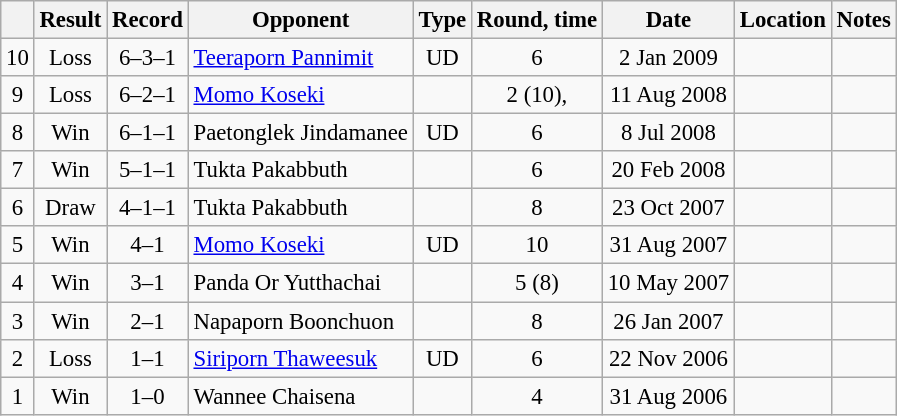<table class="wikitable" style="text-align:center; font-size:95%">
<tr>
<th></th>
<th>Result</th>
<th>Record</th>
<th>Opponent</th>
<th>Type</th>
<th>Round, time</th>
<th>Date</th>
<th>Location</th>
<th>Notes</th>
</tr>
<tr>
<td>10</td>
<td>Loss</td>
<td>6–3–1</td>
<td align=left><a href='#'>Teeraporn Pannimit</a></td>
<td>UD</td>
<td>6</td>
<td>2 Jan 2009</td>
<td align=left></td>
<td align=left></td>
</tr>
<tr>
<td>9</td>
<td>Loss</td>
<td>6–2–1</td>
<td align=left><a href='#'>Momo Koseki</a></td>
<td></td>
<td>2 (10), </td>
<td>11 Aug 2008</td>
<td align=left></td>
<td align=left></td>
</tr>
<tr>
<td>8</td>
<td>Win</td>
<td>6–1–1</td>
<td align=left>Paetonglek Jindamanee</td>
<td>UD</td>
<td>6</td>
<td>8 Jul 2008</td>
<td align=left></td>
<td align=left></td>
</tr>
<tr>
<td>7</td>
<td>Win</td>
<td>5–1–1</td>
<td align=left>Tukta Pakabbuth</td>
<td></td>
<td>6</td>
<td>20 Feb 2008</td>
<td align=left></td>
<td></td>
</tr>
<tr>
<td>6</td>
<td>Draw</td>
<td>4–1–1</td>
<td align=left>Tukta Pakabbuth</td>
<td></td>
<td>8</td>
<td>23 Oct 2007</td>
<td align=left></td>
<td align=left></td>
</tr>
<tr>
<td>5</td>
<td>Win</td>
<td>4–1</td>
<td align=left><a href='#'>Momo Koseki</a></td>
<td>UD</td>
<td>10</td>
<td>31 Aug 2007</td>
<td align=left></td>
<td align=left></td>
</tr>
<tr>
<td>4</td>
<td>Win</td>
<td>3–1</td>
<td align=left>Panda Or Yutthachai</td>
<td></td>
<td>5 (8)</td>
<td>10 May 2007</td>
<td align=left></td>
<td align=left></td>
</tr>
<tr>
<td>3</td>
<td>Win</td>
<td>2–1</td>
<td align=left>Napaporn Boonchuon</td>
<td></td>
<td>8</td>
<td>26 Jan 2007</td>
<td align=left></td>
<td align=left></td>
</tr>
<tr>
<td>2</td>
<td>Loss</td>
<td>1–1</td>
<td align=left><a href='#'>Siriporn Thaweesuk</a></td>
<td>UD</td>
<td>6</td>
<td>22 Nov 2006</td>
<td align=left></td>
<td align=left></td>
</tr>
<tr>
<td>1</td>
<td>Win</td>
<td>1–0</td>
<td align=left>Wannee Chaisena</td>
<td></td>
<td>4</td>
<td>31 Aug 2006</td>
<td align=left></td>
<td align=left></td>
</tr>
</table>
